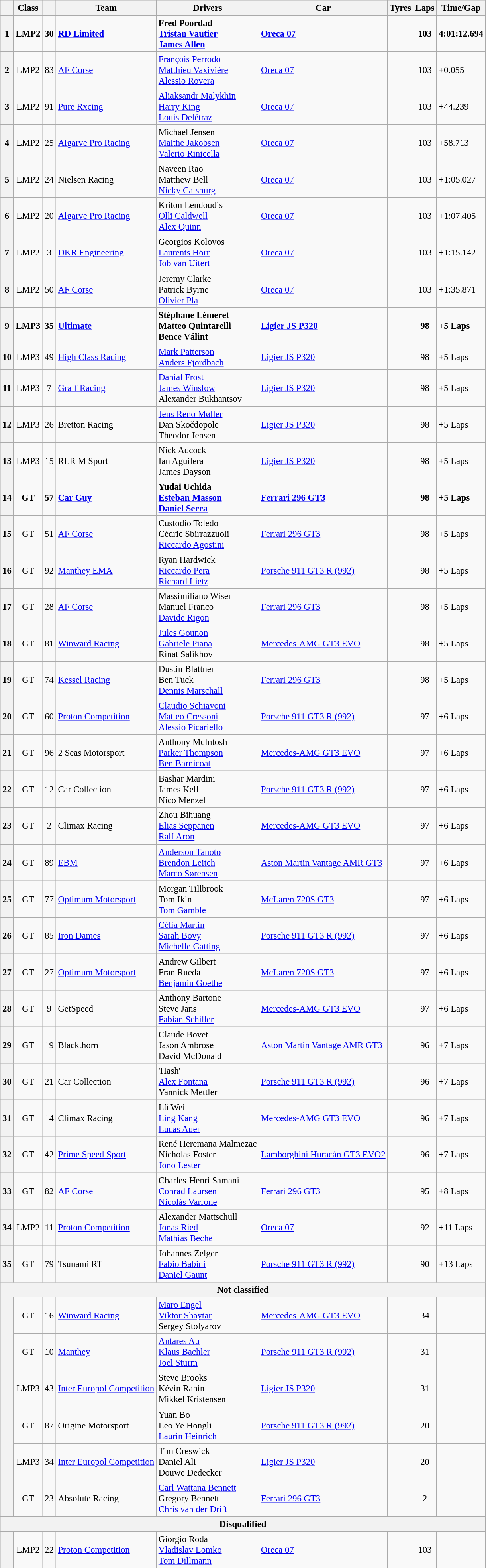<table class="wikitable" style="font-size:95%;">
<tr>
<th></th>
<th>Class</th>
<th></th>
<th>Team</th>
<th>Drivers</th>
<th>Car</th>
<th>Tyres</th>
<th>Laps</th>
<th>Time/Gap</th>
</tr>
<tr style="font-weight: bold;">
<th>1</th>
<td align="center">LMP2</td>
<td align="center">30</td>
<td> <a href='#'>RD Limited</a></td>
<td> Fred Poordad<br> <a href='#'>Tristan Vautier</a><br> <a href='#'>James Allen</a></td>
<td><a href='#'>Oreca 07</a></td>
<td align="center"></td>
<td align="center">103</td>
<td align="center">4:01:12.694</td>
</tr>
<tr>
<th>2</th>
<td align="center">LMP2</td>
<td align="center">83</td>
<td> <a href='#'>AF Corse</a></td>
<td> <a href='#'>François Perrodo</a><br> <a href='#'>Matthieu Vaxivière</a><br> <a href='#'>Alessio Rovera</a></td>
<td><a href='#'>Oreca 07</a></td>
<td align="center"></td>
<td align="center">103</td>
<td>+0.055</td>
</tr>
<tr>
<th>3</th>
<td align="center">LMP2</td>
<td align="center">91</td>
<td> <a href='#'>Pure Rxcing</a></td>
<td> <a href='#'>Aliaksandr Malykhin</a><br> <a href='#'>Harry King</a><br> <a href='#'>Louis Delétraz</a></td>
<td><a href='#'>Oreca 07</a></td>
<td align="center"></td>
<td align="center">103</td>
<td>+44.239</td>
</tr>
<tr>
<th>4</th>
<td align="center">LMP2</td>
<td align="center">25</td>
<td> <a href='#'>Algarve Pro Racing</a></td>
<td> Michael Jensen<br> <a href='#'>Malthe Jakobsen</a><br> <a href='#'>Valerio Rinicella</a></td>
<td><a href='#'>Oreca 07</a></td>
<td align="center"></td>
<td align="center">103</td>
<td>+58.713</td>
</tr>
<tr>
<th>5</th>
<td align="center">LMP2</td>
<td align="center">24</td>
<td> Nielsen Racing</td>
<td> Naveen Rao<br> Matthew Bell<br> <a href='#'>Nicky Catsburg</a></td>
<td><a href='#'>Oreca 07</a></td>
<td align="center"></td>
<td align="center">103</td>
<td>+1:05.027</td>
</tr>
<tr>
<th>6</th>
<td align="center">LMP2</td>
<td align="center">20</td>
<td> <a href='#'>Algarve Pro Racing</a></td>
<td> Kriton Lendoudis<br> <a href='#'>Olli Caldwell</a><br> <a href='#'>Alex Quinn</a></td>
<td><a href='#'>Oreca 07</a></td>
<td align="center"></td>
<td align="center">103</td>
<td>+1:07.405</td>
</tr>
<tr>
<th>7</th>
<td align="center">LMP2</td>
<td align="center">3</td>
<td> <a href='#'>DKR Engineering</a></td>
<td> Georgios Kolovos<br> <a href='#'>Laurents Hörr</a><br> <a href='#'>Job van Uitert</a></td>
<td><a href='#'>Oreca 07</a></td>
<td align="center"></td>
<td align="center">103</td>
<td>+1:15.142</td>
</tr>
<tr>
<th>8</th>
<td align="center">LMP2</td>
<td align="center">50</td>
<td> <a href='#'>AF Corse</a></td>
<td> Jeremy Clarke<br> Patrick Byrne<br> <a href='#'>Olivier Pla</a></td>
<td><a href='#'>Oreca 07</a></td>
<td align="center"></td>
<td align="center">103</td>
<td>+1:35.871</td>
</tr>
<tr style="font-weight: bold;">
<th>9</th>
<td align="center">LMP3</td>
<td align="center">35</td>
<td> <a href='#'>Ultimate</a></td>
<td> Stéphane Lémeret<br> Matteo Quintarelli<br> Bence Válint</td>
<td><a href='#'>Ligier JS P320</a></td>
<td align="center"></td>
<td align="center">98</td>
<td>+5 Laps</td>
</tr>
<tr>
<th>10</th>
<td align="center">LMP3</td>
<td align="center">49</td>
<td> <a href='#'>High Class Racing</a></td>
<td> <a href='#'>Mark Patterson</a><br> <a href='#'>Anders Fjordbach</a></td>
<td><a href='#'>Ligier JS P320</a></td>
<td align="center"></td>
<td align="center">98</td>
<td>+5 Laps</td>
</tr>
<tr>
<th>11</th>
<td align="center">LMP3</td>
<td align="center">7</td>
<td> <a href='#'>Graff Racing</a></td>
<td> <a href='#'>Danial Frost</a><br> <a href='#'>James Winslow</a><br> Alexander Bukhantsov</td>
<td><a href='#'>Ligier JS P320</a></td>
<td align="center"></td>
<td align="center">98</td>
<td>+5 Laps</td>
</tr>
<tr>
<th>12</th>
<td align="center">LMP3</td>
<td align="center">26</td>
<td> Bretton Racing</td>
<td> <a href='#'>Jens Reno Møller</a><br> Dan Skočdopole<br> Theodor Jensen</td>
<td><a href='#'>Ligier JS P320</a></td>
<td align="center"></td>
<td align="center">98</td>
<td>+5 Laps</td>
</tr>
<tr>
<th>13</th>
<td align="center">LMP3</td>
<td align="center">15</td>
<td> RLR M Sport</td>
<td> Nick Adcock<br> Ian Aguilera<br> James Dayson</td>
<td><a href='#'>Ligier JS P320</a></td>
<td align="center"></td>
<td align="center">98</td>
<td>+5 Laps</td>
</tr>
<tr style="font-weight: bold;">
<th>14</th>
<td align="center">GT</td>
<td align="center">57</td>
<td> <a href='#'>Car Guy</a></td>
<td> Yudai Uchida<br> <a href='#'>Esteban Masson</a><br> <a href='#'>Daniel Serra</a></td>
<td><a href='#'>Ferrari 296 GT3</a></td>
<td align="center"></td>
<td align="center">98</td>
<td>+5 Laps</td>
</tr>
<tr>
<th>15</th>
<td align="center">GT</td>
<td align="center">51</td>
<td> <a href='#'>AF Corse</a></td>
<td> Custodio Toledo<br> Cédric Sbirrazzuoli<br> <a href='#'>Riccardo Agostini</a></td>
<td><a href='#'>Ferrari 296 GT3</a></td>
<td align="center"></td>
<td align="center">98</td>
<td>+5 Laps</td>
</tr>
<tr>
<th>16</th>
<td align="center">GT</td>
<td align="center">92</td>
<td> <a href='#'>Manthey EMA</a></td>
<td> Ryan Hardwick<br> <a href='#'>Riccardo Pera</a><br> <a href='#'>Richard Lietz</a></td>
<td><a href='#'>Porsche 911 GT3 R (992)</a></td>
<td align="center"></td>
<td align="center">98</td>
<td>+5 Laps</td>
</tr>
<tr>
<th>17</th>
<td align="center">GT</td>
<td align="center">28</td>
<td> <a href='#'>AF Corse</a></td>
<td> Massimiliano Wiser<br> Manuel Franco<br> <a href='#'>Davide Rigon</a></td>
<td><a href='#'>Ferrari 296 GT3</a></td>
<td align="center"></td>
<td align="center">98</td>
<td>+5 Laps</td>
</tr>
<tr>
<th>18</th>
<td align="center">GT</td>
<td align="center">81</td>
<td> <a href='#'>Winward Racing</a></td>
<td> <a href='#'>Jules Gounon</a><br> <a href='#'>Gabriele Piana</a><br> Rinat Salikhov</td>
<td><a href='#'>Mercedes-AMG GT3 EVO</a></td>
<td align="center"></td>
<td align="center">98</td>
<td>+5 Laps</td>
</tr>
<tr>
<th>19</th>
<td align="center">GT</td>
<td align="center">74</td>
<td> <a href='#'>Kessel Racing</a></td>
<td> Dustin Blattner<br> Ben Tuck<br> <a href='#'>Dennis Marschall</a></td>
<td><a href='#'>Ferrari 296 GT3</a></td>
<td align="center"></td>
<td align="center">98</td>
<td>+5 Laps</td>
</tr>
<tr>
<th>20</th>
<td align="center">GT</td>
<td align="center">60</td>
<td> <a href='#'>Proton Competition</a></td>
<td> <a href='#'>Claudio Schiavoni</a><br> <a href='#'>Matteo Cressoni</a><br> <a href='#'>Alessio Picariello</a></td>
<td><a href='#'>Porsche 911 GT3 R (992)</a></td>
<td align="center"></td>
<td align="center">97</td>
<td>+6 Laps</td>
</tr>
<tr>
<th>21</th>
<td align="center">GT</td>
<td align="center">96</td>
<td> 2 Seas Motorsport</td>
<td> Anthony McIntosh<br> <a href='#'>Parker Thompson</a><br> <a href='#'>Ben Barnicoat</a></td>
<td><a href='#'>Mercedes-AMG GT3 EVO</a></td>
<td align="center"></td>
<td align="center">97</td>
<td>+6 Laps</td>
</tr>
<tr>
<th>22</th>
<td align="center">GT</td>
<td align="center">12</td>
<td> Car Collection</td>
<td> Bashar Mardini<br> James Kell<br> Nico Menzel</td>
<td><a href='#'>Porsche 911 GT3 R (992)</a></td>
<td align="center"></td>
<td align="center">97</td>
<td>+6 Laps</td>
</tr>
<tr>
<th>23</th>
<td align="center">GT</td>
<td align="center">2</td>
<td> Climax Racing</td>
<td> Zhou Bihuang<br> <a href='#'>Elias Seppänen</a><br> <a href='#'>Ralf Aron</a></td>
<td><a href='#'>Mercedes-AMG GT3 EVO</a></td>
<td align="center"></td>
<td align="center">97</td>
<td>+6 Laps</td>
</tr>
<tr>
<th>24</th>
<td align="center">GT</td>
<td align="center">89</td>
<td> <a href='#'>EBM</a></td>
<td> <a href='#'>Anderson Tanoto</a><br> <a href='#'>Brendon Leitch</a><br> <a href='#'>Marco Sørensen</a></td>
<td><a href='#'>Aston Martin Vantage AMR GT3</a></td>
<td align="center"></td>
<td align="center">97</td>
<td>+6 Laps</td>
</tr>
<tr>
<th>25</th>
<td align="center">GT</td>
<td align="center">77</td>
<td> <a href='#'>Optimum Motorsport</a></td>
<td> Morgan Tillbrook<br> Tom Ikin<br> <a href='#'>Tom Gamble</a></td>
<td><a href='#'>McLaren 720S GT3</a></td>
<td align="center"></td>
<td align="center">97</td>
<td>+6 Laps</td>
</tr>
<tr>
<th>26</th>
<td align="center">GT</td>
<td align="center">85</td>
<td> <a href='#'>Iron Dames</a></td>
<td> <a href='#'>Célia Martin</a><br> <a href='#'>Sarah Bovy</a><br> <a href='#'>Michelle Gatting</a></td>
<td><a href='#'>Porsche 911 GT3 R (992)</a></td>
<td align="center"></td>
<td align="center">97</td>
<td>+6 Laps</td>
</tr>
<tr>
<th>27</th>
<td align="center">GT</td>
<td align="center">27</td>
<td> <a href='#'>Optimum Motorsport</a></td>
<td> Andrew Gilbert<br> Fran Rueda<br> <a href='#'>Benjamin Goethe</a></td>
<td><a href='#'>McLaren 720S GT3</a></td>
<td align="center"></td>
<td align="center">97</td>
<td>+6 Laps</td>
</tr>
<tr>
<th>28</th>
<td align="center">GT</td>
<td align="center">9</td>
<td> GetSpeed</td>
<td> Anthony Bartone<br> Steve Jans<br> <a href='#'>Fabian Schiller</a></td>
<td><a href='#'>Mercedes-AMG GT3 EVO</a></td>
<td align="center"></td>
<td align="center">97</td>
<td>+6 Laps</td>
</tr>
<tr>
<th>29</th>
<td align="center">GT</td>
<td align="center">19</td>
<td> Blackthorn</td>
<td> Claude Bovet<br> Jason Ambrose<br> David McDonald</td>
<td><a href='#'>Aston Martin Vantage AMR GT3</a></td>
<td align="center"></td>
<td align="center">96</td>
<td>+7 Laps</td>
</tr>
<tr>
<th>30</th>
<td align="center">GT</td>
<td align="center">21</td>
<td> Car Collection</td>
<td> 'Hash'<br> <a href='#'>Alex Fontana</a><br> Yannick Mettler</td>
<td><a href='#'>Porsche 911 GT3 R (992)</a></td>
<td align="center"></td>
<td align="center">96</td>
<td>+7 Laps</td>
</tr>
<tr>
<th>31</th>
<td align="center">GT</td>
<td align="center">14</td>
<td> Climax Racing</td>
<td> Lü Wei<br> <a href='#'>Ling Kang</a><br> <a href='#'>Lucas Auer</a></td>
<td><a href='#'>Mercedes-AMG GT3 EVO</a></td>
<td align="center"></td>
<td align="center">96</td>
<td>+7 Laps</td>
</tr>
<tr>
<th>32</th>
<td align="center">GT</td>
<td align="center">42</td>
<td> <a href='#'>Prime Speed Sport</a></td>
<td> René Heremana Malmezac<br> Nicholas Foster<br> <a href='#'>Jono Lester</a></td>
<td><a href='#'>Lamborghini Huracán GT3 EVO2</a></td>
<td align="center"></td>
<td align="center">96</td>
<td>+7 Laps</td>
</tr>
<tr>
<th>33</th>
<td align="center">GT</td>
<td align="center">82</td>
<td> <a href='#'>AF Corse</a></td>
<td> Charles-Henri Samani<br> <a href='#'>Conrad Laursen</a><br> <a href='#'>Nicolás Varrone</a></td>
<td><a href='#'>Ferrari 296 GT3</a></td>
<td align="center"></td>
<td align="center">95</td>
<td>+8 Laps</td>
</tr>
<tr>
<th>34</th>
<td align="center">LMP2</td>
<td align="center">11</td>
<td> <a href='#'>Proton Competition</a></td>
<td> Alexander Mattschull<br> <a href='#'>Jonas Ried</a><br> <a href='#'>Mathias Beche</a></td>
<td><a href='#'>Oreca 07</a></td>
<td align="center"></td>
<td align="center">92</td>
<td>+11 Laps</td>
</tr>
<tr>
<th>35</th>
<td align="center">GT</td>
<td align="center">79</td>
<td> Tsunami RT</td>
<td> Johannes Zelger<br> <a href='#'>Fabio Babini</a><br> <a href='#'>Daniel Gaunt</a></td>
<td><a href='#'>Porsche 911 GT3 R (992)</a></td>
<td align="center"></td>
<td align="center">90</td>
<td>+13 Laps</td>
</tr>
<tr>
<th colspan="9">Not classified</th>
</tr>
<tr>
<th rowspan="6"></th>
<td align="center">GT</td>
<td align="center">16</td>
<td> <a href='#'>Winward Racing</a></td>
<td> <a href='#'>Maro Engel</a><br> <a href='#'>Viktor Shaytar</a><br> Sergey Stolyarov</td>
<td><a href='#'>Mercedes-AMG GT3 EVO</a></td>
<td align="center"></td>
<td align="center">34</td>
<td></td>
</tr>
<tr>
<td align="center">GT</td>
<td align="center">10</td>
<td> <a href='#'>Manthey</a></td>
<td> <a href='#'>Antares Au</a><br> <a href='#'>Klaus Bachler</a><br> <a href='#'>Joel Sturm</a></td>
<td><a href='#'>Porsche 911 GT3 R (992)</a></td>
<td align="center"></td>
<td align="center">31</td>
<td></td>
</tr>
<tr>
<td align="center">LMP3</td>
<td align="center">43</td>
<td> <a href='#'>Inter Europol Competition</a></td>
<td> Steve Brooks<br> Kévin Rabin<br> Mikkel Kristensen</td>
<td><a href='#'>Ligier JS P320</a></td>
<td align="center"></td>
<td align="center">31</td>
<td></td>
</tr>
<tr>
<td align="center">GT</td>
<td align="center">87</td>
<td> Origine Motorsport</td>
<td> Yuan Bo<br> Leo Ye Hongli<br> <a href='#'>Laurin Heinrich</a></td>
<td><a href='#'>Porsche 911 GT3 R (992)</a></td>
<td align="center"></td>
<td align="center">20</td>
<td></td>
</tr>
<tr>
<td align="center">LMP3</td>
<td align="center">34</td>
<td> <a href='#'>Inter Europol Competition</a></td>
<td> Tim Creswick<br> Daniel Ali<br> Douwe Dedecker</td>
<td><a href='#'>Ligier JS P320</a></td>
<td align="center"></td>
<td align="center">20</td>
<td></td>
</tr>
<tr>
<td align="center">GT</td>
<td align="center">23</td>
<td> Absolute Racing</td>
<td> <a href='#'>Carl Wattana Bennett</a><br> Gregory Bennett<br> <a href='#'>Chris van der Drift</a></td>
<td><a href='#'>Ferrari 296 GT3</a></td>
<td align="center"></td>
<td align="center">2</td>
<td></td>
</tr>
<tr>
<th colspan="9">Disqualified</th>
</tr>
<tr>
<th></th>
<td align="center">LMP2</td>
<td align="center">22</td>
<td> <a href='#'>Proton Competition</a></td>
<td> Giorgio Roda<br> <a href='#'>Vladislav Lomko</a><br> <a href='#'>Tom Dillmann</a></td>
<td><a href='#'>Oreca 07</a></td>
<td align="center"></td>
<td align="center">103</td>
<td></td>
</tr>
<tr>
</tr>
</table>
